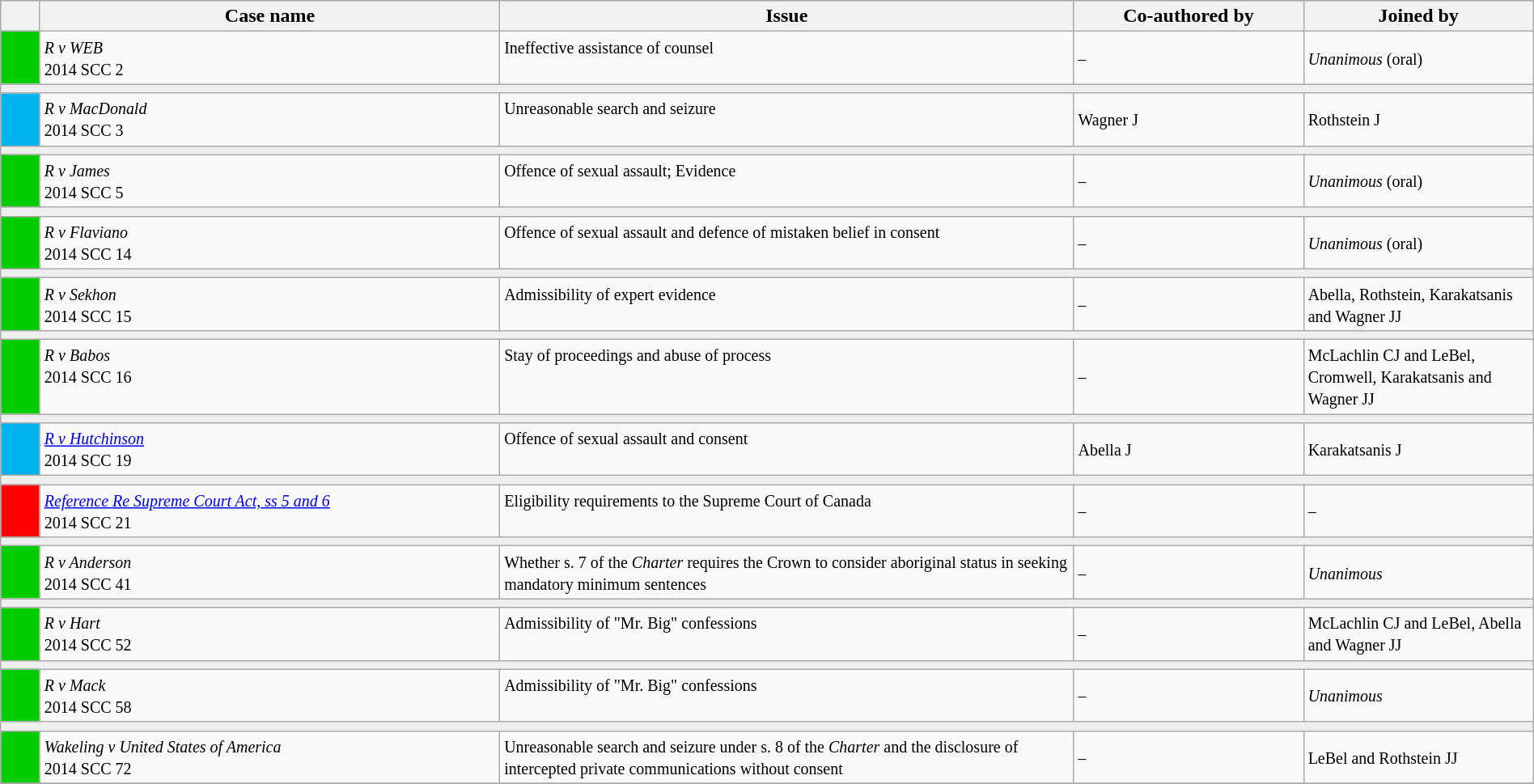<table class="wikitable" width=100%>
<tr bgcolor="#CCCCCC">
<th width=25px></th>
<th width=30%>Case name</th>
<th>Issue</th>
<th width=15%>Co-authored by</th>
<th width=15%>Joined by</th>
</tr>
<tr>
<td bgcolor="00cd00"></td>
<td align=left valign=top><small><em>R v WEB</em><br> 2014 SCC 2 </small></td>
<td valign=top><small> Ineffective assistance of counsel</small></td>
<td><small> –</small></td>
<td><small>  <em>Unanimous</em> (oral)</small></td>
</tr>
<tr>
<td bgcolor=#EEEEEE colspan=5 valign=top><small></small></td>
</tr>
<tr>
<td bgcolor="00B2EE"></td>
<td align=left valign=top><small><em>R v MacDonald</em><br> 2014 SCC 3 </small></td>
<td valign=top><small>Unreasonable search and seizure</small></td>
<td><small> Wagner J</small></td>
<td><small> Rothstein J</small></td>
</tr>
<tr>
<td bgcolor=#EEEEEE colspan=5 valign=top><small></small></td>
</tr>
<tr>
<td bgcolor="00cd00"></td>
<td align=left valign=top><small><em>R v James</em><br> 2014 SCC 5 </small></td>
<td valign=top><small>Offence of sexual assault; Evidence</small></td>
<td><small> –</small></td>
<td><small> <em>Unanimous</em> (oral)</small></td>
</tr>
<tr>
<td bgcolor=#EEEEEE colspan=5 valign=top><small></small></td>
</tr>
<tr>
<td bgcolor="00cd00"></td>
<td align=left valign=top><small><em>R v Flaviano</em><br> 2014 SCC 14 </small></td>
<td valign=top><small>Offence of sexual assault and defence of mistaken belief in consent</small></td>
<td><small> –</small></td>
<td><small> <em>Unanimous</em> (oral)</small></td>
</tr>
<tr>
<td bgcolor=#EEEEEE colspan=5 valign=top><small></small></td>
</tr>
<tr>
<td bgcolor="00cd00"></td>
<td align=left valign=top><small><em>R v Sekhon</em><br> 2014 SCC 15 </small></td>
<td valign=top><small>Admissibility of expert evidence</small></td>
<td><small> –</small></td>
<td><small> Abella, Rothstein, Karakatsanis and Wagner JJ</small></td>
</tr>
<tr>
<td bgcolor=#EEEEEE colspan=5 valign=top><small></small></td>
</tr>
<tr>
<td bgcolor="00cd00"></td>
<td align=left valign=top><small><em>R v Babos</em><br> 2014 SCC 16 </small></td>
<td valign=top><small>Stay of proceedings and abuse of process</small></td>
<td><small> –</small></td>
<td><small> McLachlin CJ and LeBel, Cromwell, Karakatsanis and Wagner JJ</small></td>
</tr>
<tr>
<td bgcolor=#EEEEEE colspan=5 valign=top><small></small></td>
</tr>
<tr>
<td bgcolor="00B2EE"></td>
<td align=left valign=top><small><em><a href='#'>R v Hutchinson</a></em><br> 2014 SCC 19 </small></td>
<td valign=top><small>Offence of sexual assault and consent</small></td>
<td><small> Abella J</small></td>
<td><small> Karakatsanis J</small></td>
</tr>
<tr>
<td bgcolor=#EEEEEE colspan=5 valign=top><small></small></td>
</tr>
<tr>
<td bgcolor="red"></td>
<td align=left valign=top><small><em><a href='#'>Reference Re Supreme Court Act, ss 5 and 6</a></em><br> 2014 SCC 21 </small></td>
<td valign=top><small>Eligibility requirements to the Supreme Court of Canada</small></td>
<td><small> –</small></td>
<td><small> –</small></td>
</tr>
<tr>
<td bgcolor=#EEEEEE colspan=5 valign=top><small></small></td>
</tr>
<tr>
<td bgcolor="00cd00"></td>
<td align=left valign=top><small><em>R v Anderson</em><br> 2014 SCC 41 </small></td>
<td valign=top><small>Whether s. 7 of the <em>Charter</em> requires the Crown to consider aboriginal status in seeking mandatory minimum sentences</small></td>
<td><small> –</small></td>
<td><small> <em>Unanimous</em></small></td>
</tr>
<tr>
<td bgcolor=#EEEEEE colspan=5 valign=top><small></small></td>
</tr>
<tr>
<td bgcolor="00cd00"></td>
<td align=left valign=top><small><em>R v Hart</em><br> 2014 SCC 52 </small></td>
<td valign=top><small>Admissibility of "Mr. Big" confessions</small></td>
<td><small> –</small></td>
<td><small> McLachlin CJ and LeBel, Abella and Wagner JJ</small></td>
</tr>
<tr>
<td bgcolor=#EEEEEE colspan=5 valign=top><small></small></td>
</tr>
<tr>
<td bgcolor="00cd00"></td>
<td align=left valign=top><small><em>R v Mack</em><br> 2014 SCC 58 </small></td>
<td valign=top><small>Admissibility of "Mr. Big" confessions</small></td>
<td><small> –</small></td>
<td><small> <em>Unanimous</em></small></td>
</tr>
<tr>
<td bgcolor=#EEEEEE colspan=5 valign=top><small></small></td>
</tr>
<tr>
<td bgcolor="00cd00"></td>
<td align=left valign=top><small><em>Wakeling v United States of America</em><br> 2014 SCC 72 </small></td>
<td valign=top><small>Unreasonable search and seizure under s. 8 of the <em>Charter</em> and the disclosure of intercepted private communications without consent</small></td>
<td><small> –</small></td>
<td><small> LeBel and Rothstein JJ</small></td>
</tr>
<tr>
</tr>
</table>
